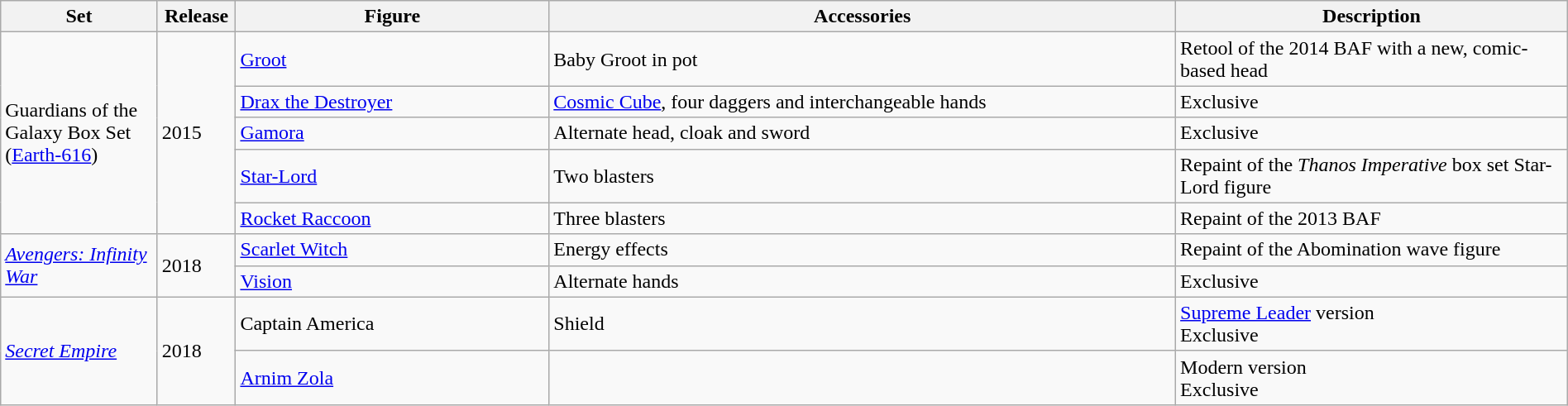<table class="wikitable" style="width:100%;">
<tr>
<th width=10%>Set</th>
<th width=5%>Release</th>
<th width=20%>Figure</th>
<th width=40%>Accessories</th>
<th width=40%>Description</th>
</tr>
<tr>
<td rowspan=5>Guardians of the Galaxy Box Set (<a href='#'>Earth-616</a>)</td>
<td rowspan=5>2015</td>
<td><a href='#'>Groot</a></td>
<td>Baby Groot in pot</td>
<td>Retool of the 2014 BAF with a new, comic-based head</td>
</tr>
<tr>
<td><a href='#'>Drax the Destroyer</a></td>
<td><a href='#'>Cosmic Cube</a>, four daggers and interchangeable hands</td>
<td>Exclusive</td>
</tr>
<tr>
<td><a href='#'>Gamora</a></td>
<td>Alternate head, cloak and sword</td>
<td>Exclusive</td>
</tr>
<tr>
<td><a href='#'>Star-Lord</a></td>
<td>Two blasters</td>
<td>Repaint of the <em>Thanos Imperative</em> box set Star-Lord figure</td>
</tr>
<tr>
<td><a href='#'>Rocket Raccoon</a></td>
<td>Three blasters</td>
<td>Repaint of the 2013 BAF</td>
</tr>
<tr>
<td rowspan=2><em><a href='#'>Avengers: Infinity War</a></em></td>
<td rowspan=2>2018</td>
<td><a href='#'>Scarlet Witch</a></td>
<td>Energy effects</td>
<td>Repaint of the Abomination wave figure</td>
</tr>
<tr>
<td><a href='#'>Vision</a></td>
<td>Alternate hands</td>
<td>Exclusive</td>
</tr>
<tr>
<td rowspan=2><em><a href='#'>Secret Empire</a></em></td>
<td rowspan=2>2018</td>
<td>Captain America</td>
<td>Shield</td>
<td><a href='#'>Supreme Leader</a> version<br>Exclusive</td>
</tr>
<tr>
<td><a href='#'>Arnim Zola</a></td>
<td></td>
<td>Modern version<br>Exclusive</td>
</tr>
</table>
